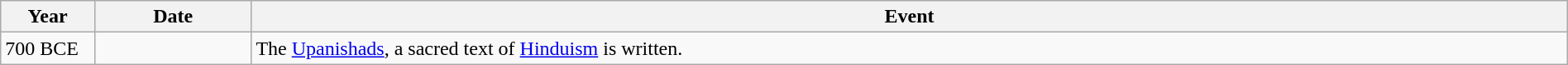<table class="wikitable" style="width:100%">
<tr>
<th style="width:6%">Year</th>
<th style="width:10%">Date</th>
<th>Event</th>
</tr>
<tr>
<td>700 BCE</td>
<td></td>
<td>The <a href='#'>Upanishads</a>, a sacred text of <a href='#'>Hinduism</a> is written.</td>
</tr>
</table>
